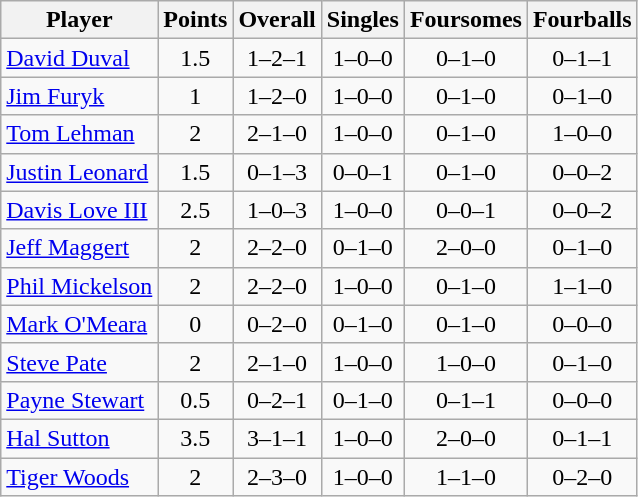<table class="wikitable sortable" style="text-align:center">
<tr>
<th>Player</th>
<th>Points</th>
<th>Overall</th>
<th>Singles</th>
<th>Foursomes</th>
<th>Fourballs</th>
</tr>
<tr>
<td align=left><a href='#'>David Duval</a></td>
<td>1.5</td>
<td>1–2–1</td>
<td>1–0–0</td>
<td>0–1–0</td>
<td>0–1–1</td>
</tr>
<tr>
<td align=left><a href='#'>Jim Furyk</a></td>
<td>1</td>
<td>1–2–0</td>
<td>1–0–0</td>
<td>0–1–0</td>
<td>0–1–0</td>
</tr>
<tr>
<td align=left><a href='#'>Tom Lehman</a></td>
<td>2</td>
<td>2–1–0</td>
<td>1–0–0</td>
<td>0–1–0</td>
<td>1–0–0</td>
</tr>
<tr>
<td align=left><a href='#'>Justin Leonard</a></td>
<td>1.5</td>
<td>0–1–3</td>
<td>0–0–1</td>
<td>0–1–0</td>
<td>0–0–2</td>
</tr>
<tr>
<td align=left><a href='#'>Davis Love III</a></td>
<td>2.5</td>
<td>1–0–3</td>
<td>1–0–0</td>
<td>0–0–1</td>
<td>0–0–2</td>
</tr>
<tr>
<td align=left><a href='#'>Jeff Maggert</a></td>
<td>2</td>
<td>2–2–0</td>
<td>0–1–0</td>
<td>2–0–0</td>
<td>0–1–0</td>
</tr>
<tr>
<td align=left><a href='#'>Phil Mickelson</a></td>
<td>2</td>
<td>2–2–0</td>
<td>1–0–0</td>
<td>0–1–0</td>
<td>1–1–0</td>
</tr>
<tr>
<td align=left><a href='#'>Mark O'Meara</a></td>
<td>0</td>
<td>0–2–0</td>
<td>0–1–0</td>
<td>0–1–0</td>
<td>0–0–0</td>
</tr>
<tr>
<td align=left><a href='#'>Steve Pate</a></td>
<td>2</td>
<td>2–1–0</td>
<td>1–0–0</td>
<td>1–0–0</td>
<td>0–1–0</td>
</tr>
<tr>
<td align=left><a href='#'>Payne Stewart</a></td>
<td>0.5</td>
<td>0–2–1</td>
<td>0–1–0</td>
<td>0–1–1</td>
<td>0–0–0</td>
</tr>
<tr>
<td align=left><a href='#'>Hal Sutton</a></td>
<td>3.5</td>
<td>3–1–1</td>
<td>1–0–0</td>
<td>2–0–0</td>
<td>0–1–1</td>
</tr>
<tr>
<td align=left><a href='#'>Tiger Woods</a></td>
<td>2</td>
<td>2–3–0</td>
<td>1–0–0</td>
<td>1–1–0</td>
<td>0–2–0</td>
</tr>
</table>
